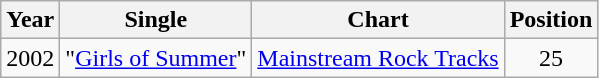<table class="wikitable">
<tr>
<th>Year</th>
<th>Single</th>
<th>Chart</th>
<th>Position</th>
</tr>
<tr>
<td>2002</td>
<td>"<a href='#'>Girls of Summer</a>"</td>
<td><a href='#'>Mainstream Rock Tracks</a></td>
<td align="center">25</td>
</tr>
</table>
